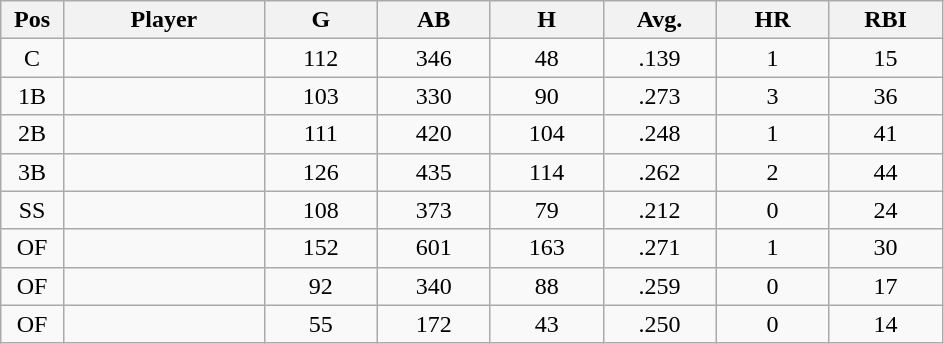<table class="wikitable sortable">
<tr>
<th bgcolor="#DDDDFF" width="5%">Pos</th>
<th bgcolor="#DDDDFF" width="16%">Player</th>
<th bgcolor="#DDDDFF" width="9%">G</th>
<th bgcolor="#DDDDFF" width="9%">AB</th>
<th bgcolor="#DDDDFF" width="9%">H</th>
<th bgcolor="#DDDDFF" width="9%">Avg.</th>
<th bgcolor="#DDDDFF" width="9%">HR</th>
<th bgcolor="#DDDDFF" width="9%">RBI</th>
</tr>
<tr align="center">
<td>C</td>
<td></td>
<td>112</td>
<td>346</td>
<td>48</td>
<td>.139</td>
<td>1</td>
<td>15</td>
</tr>
<tr align="center">
<td>1B</td>
<td></td>
<td>103</td>
<td>330</td>
<td>90</td>
<td>.273</td>
<td>3</td>
<td>36</td>
</tr>
<tr align="center">
<td>2B</td>
<td></td>
<td>111</td>
<td>420</td>
<td>104</td>
<td>.248</td>
<td>1</td>
<td>41</td>
</tr>
<tr align="center">
<td>3B</td>
<td></td>
<td>126</td>
<td>435</td>
<td>114</td>
<td>.262</td>
<td>2</td>
<td>44</td>
</tr>
<tr align="center">
<td>SS</td>
<td></td>
<td>108</td>
<td>373</td>
<td>79</td>
<td>.212</td>
<td>0</td>
<td>24</td>
</tr>
<tr align="center">
<td>OF</td>
<td></td>
<td>152</td>
<td>601</td>
<td>163</td>
<td>.271</td>
<td>1</td>
<td>30</td>
</tr>
<tr align="center">
<td>OF</td>
<td></td>
<td>92</td>
<td>340</td>
<td>88</td>
<td>.259</td>
<td>0</td>
<td>17</td>
</tr>
<tr align="center">
<td>OF</td>
<td></td>
<td>55</td>
<td>172</td>
<td>43</td>
<td>.250</td>
<td>0</td>
<td>14</td>
</tr>
</table>
